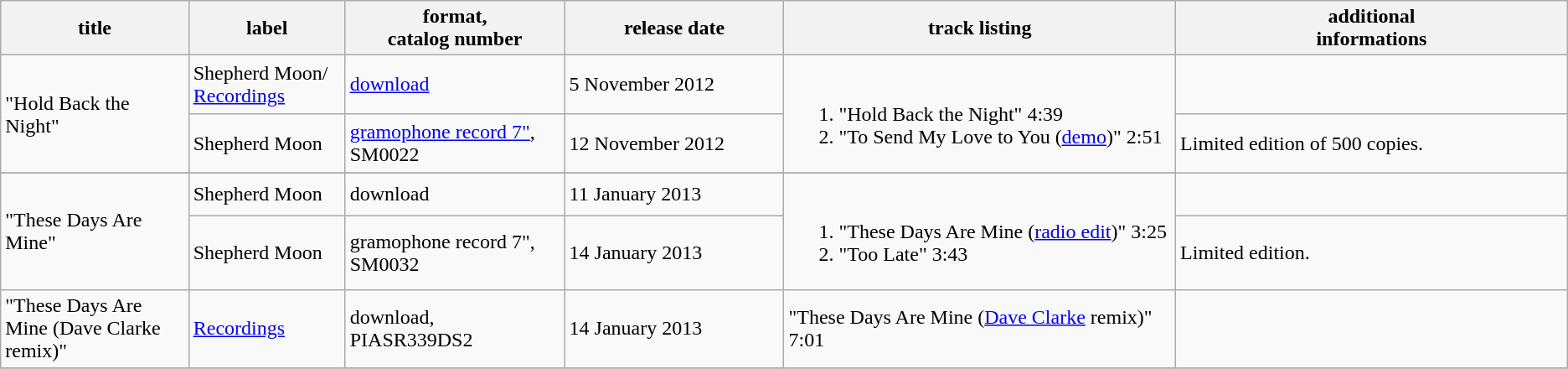<table class="wikitable">
<tr>
<th style="width: 12%">title</th>
<th style="width: 10%">label</th>
<th style="width: 14%">format,<br>catalog number</th>
<th style="width: 14%">release date</th>
<th style="width: 25%">track listing</th>
<th>additional<br>informations</th>
</tr>
<tr>
<td rowspan="2">"Hold Back the Night"</td>
<td>Shepherd Moon/<a href='#'> Recordings</a></td>
<td><a href='#'>download</a></td>
<td>5 November 2012</td>
<td rowspan="2"><br><ol><li>"Hold Back the Night" 4:39</li><li>"To Send My Love to You (<a href='#'>demo</a>)" 2:51</li></ol></td>
<td></td>
</tr>
<tr>
<td>Shepherd Moon</td>
<td><a href='#'>gramophone record 7"</a>,<br>SM0022</td>
<td>12 November 2012</td>
<td>Limited edition of 500 copies.</td>
</tr>
<tr>
</tr>
<tr>
<td rowspan="2">"These Days Are Mine"</td>
<td>Shepherd Moon</td>
<td>download</td>
<td>11 January 2013</td>
<td rowspan="2"><br><ol><li>"These Days Are Mine (<a href='#'>radio edit</a>)" 3:25</li><li>"Too Late" 3:43</li></ol></td>
</tr>
<tr>
<td>Shepherd Moon</td>
<td>gramophone record 7",<br>SM0032</td>
<td>14 January 2013</td>
<td>Limited edition.</td>
</tr>
<tr>
<td>"These Days Are Mine (Dave Clarke remix)"</td>
<td><a href='#'> Recordings</a></td>
<td>download,<br>PIASR339DS2</td>
<td>14 January 2013</td>
<td>"These Days Are Mine (<a href='#'>Dave Clarke</a> remix)"  7:01</td>
<td></td>
</tr>
<tr>
</tr>
</table>
